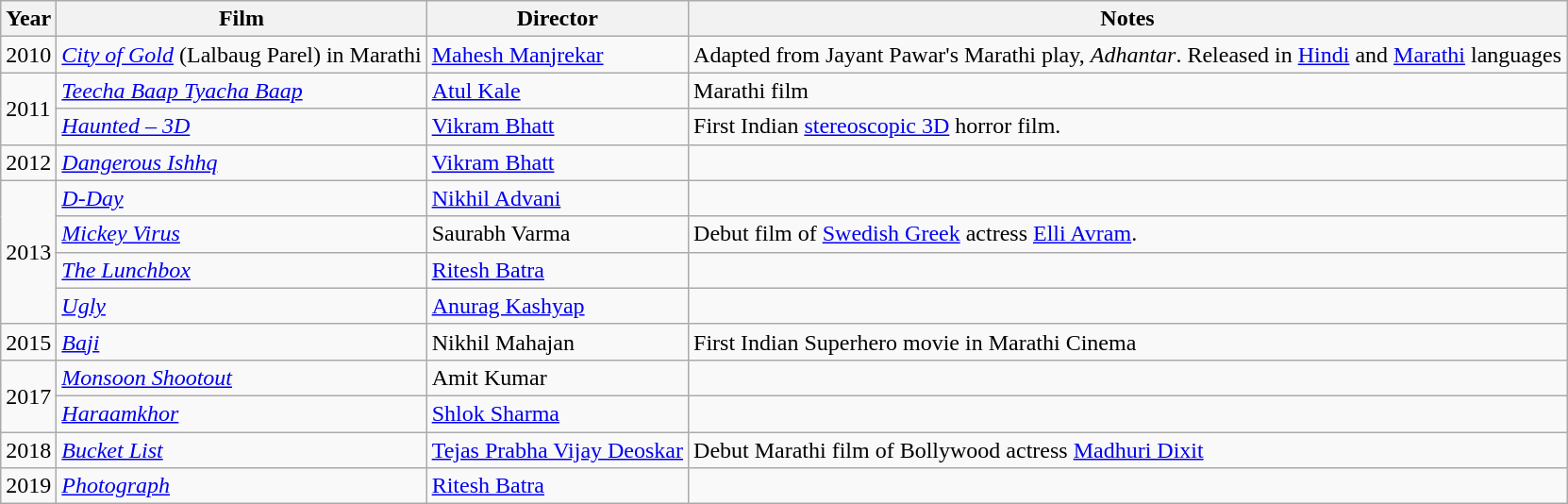<table class="wikitable sortable">
<tr>
<th scope="col">Year</th>
<th scope="col">Film</th>
<th scope="col">Director</th>
<th scope="col">Notes</th>
</tr>
<tr>
<td rowspan="1">2010</td>
<td><em><a href='#'>City of Gold</a></em> (Lalbaug Parel) in Marathi</td>
<td><a href='#'>Mahesh Manjrekar</a></td>
<td>Adapted from Jayant Pawar's Marathi play, <em>Adhantar</em>. Released in <a href='#'>Hindi</a> and <a href='#'>Marathi</a> languages</td>
</tr>
<tr>
<td rowspan="2">2011</td>
<td><em><a href='#'>Teecha Baap Tyacha Baap</a></em></td>
<td><a href='#'>Atul Kale</a></td>
<td>Marathi film</td>
</tr>
<tr>
<td><em><a href='#'>Haunted – 3D</a></em></td>
<td><a href='#'>Vikram Bhatt</a></td>
<td>First Indian <a href='#'>stereoscopic 3D</a> horror film.</td>
</tr>
<tr>
<td rowspan="1">2012</td>
<td><em><a href='#'>Dangerous Ishhq</a></em></td>
<td><a href='#'>Vikram Bhatt</a></td>
<td></td>
</tr>
<tr>
<td rowspan="4">2013</td>
<td><em><a href='#'>D-Day</a></em></td>
<td><a href='#'>Nikhil Advani</a></td>
<td></td>
</tr>
<tr>
<td><em><a href='#'>Mickey Virus</a></em></td>
<td>Saurabh Varma</td>
<td>Debut film of <a href='#'>Swedish Greek</a> actress <a href='#'>Elli Avram</a>.</td>
</tr>
<tr>
<td><em><a href='#'>The Lunchbox</a></em></td>
<td><a href='#'>Ritesh Batra</a></td>
<td></td>
</tr>
<tr>
<td><em><a href='#'>Ugly</a></em></td>
<td><a href='#'>Anurag Kashyap</a></td>
<td></td>
</tr>
<tr>
<td rowspan="1">2015</td>
<td><em><a href='#'>Baji</a></em></td>
<td>Nikhil Mahajan</td>
<td>First Indian Superhero movie in Marathi Cinema</td>
</tr>
<tr>
<td rowspan="2">2017</td>
<td><em><a href='#'>Monsoon Shootout</a></em></td>
<td>Amit Kumar</td>
<td></td>
</tr>
<tr>
<td><em><a href='#'>Haraamkhor</a></em></td>
<td><a href='#'>Shlok Sharma</a></td>
<td></td>
</tr>
<tr>
<td rowspan="1">2018</td>
<td><em><a href='#'>Bucket List</a></em></td>
<td><a href='#'>Tejas Prabha Vijay Deoskar</a></td>
<td>Debut Marathi film of Bollywood actress <a href='#'>Madhuri Dixit</a></td>
</tr>
<tr>
<td rowspan="1">2019</td>
<td><em><a href='#'>Photograph</a></em></td>
<td><a href='#'>Ritesh Batra</a></td>
<td></td>
</tr>
</table>
